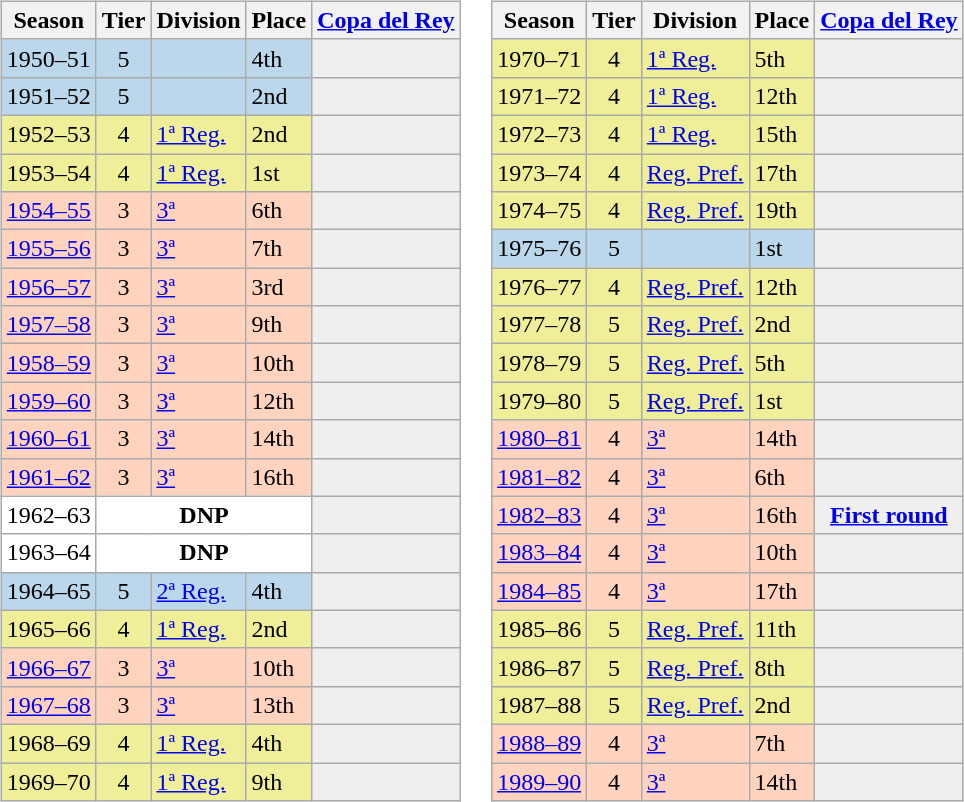<table>
<tr>
<td valign="top" width=0%><br><table class="wikitable">
<tr style="background:#f0f6fa;">
<th>Season</th>
<th>Tier</th>
<th>Division</th>
<th>Place</th>
<th><a href='#'>Copa del Rey</a></th>
</tr>
<tr>
<td style="background:#BBD7EC;">1950–51</td>
<td style="background:#BBD7EC;" align="center">5</td>
<td style="background:#BBD7EC;"></td>
<td style="background:#BBD7EC;">4th</td>
<td style="background:#efefef;"></td>
</tr>
<tr>
<td style="background:#BBD7EC;">1951–52</td>
<td style="background:#BBD7EC;" align="center">5</td>
<td style="background:#BBD7EC;"></td>
<td style="background:#BBD7EC;">2nd</td>
<td style="background:#efefef;"></td>
</tr>
<tr>
<td style="background:#EFEF99;">1952–53</td>
<td style="background:#EFEF99;" align="center">4</td>
<td style="background:#EFEF99;"><a href='#'>1ª Reg.</a></td>
<td style="background:#EFEF99;">2nd</td>
<th style="background:#efefef;"></th>
</tr>
<tr>
<td style="background:#EFEF99;">1953–54</td>
<td style="background:#EFEF99;" align="center">4</td>
<td style="background:#EFEF99;"><a href='#'>1ª Reg.</a></td>
<td style="background:#EFEF99;">1st</td>
<th style="background:#efefef;"></th>
</tr>
<tr>
<td style="background:#FFD3BD;"><a href='#'>1954–55</a></td>
<td style="background:#FFD3BD;" align="center">3</td>
<td style="background:#FFD3BD;"><a href='#'>3ª</a></td>
<td style="background:#FFD3BD;">6th</td>
<th style="background:#efefef;"></th>
</tr>
<tr>
<td style="background:#FFD3BD;"><a href='#'>1955–56</a></td>
<td style="background:#FFD3BD;" align="center">3</td>
<td style="background:#FFD3BD;"><a href='#'>3ª</a></td>
<td style="background:#FFD3BD;">7th</td>
<th style="background:#efefef;"></th>
</tr>
<tr>
<td style="background:#FFD3BD;"><a href='#'>1956–57</a></td>
<td style="background:#FFD3BD;" align="center">3</td>
<td style="background:#FFD3BD;"><a href='#'>3ª</a></td>
<td style="background:#FFD3BD;">3rd</td>
<th style="background:#efefef;"></th>
</tr>
<tr>
<td style="background:#FFD3BD;"><a href='#'>1957–58</a></td>
<td style="background:#FFD3BD;" align="center">3</td>
<td style="background:#FFD3BD;"><a href='#'>3ª</a></td>
<td style="background:#FFD3BD;">9th</td>
<th style="background:#efefef;"></th>
</tr>
<tr>
<td style="background:#FFD3BD;"><a href='#'>1958–59</a></td>
<td style="background:#FFD3BD;" align="center">3</td>
<td style="background:#FFD3BD;"><a href='#'>3ª</a></td>
<td style="background:#FFD3BD;">10th</td>
<th style="background:#efefef;"></th>
</tr>
<tr>
<td style="background:#FFD3BD;"><a href='#'>1959–60</a></td>
<td style="background:#FFD3BD;" align="center">3</td>
<td style="background:#FFD3BD;"><a href='#'>3ª</a></td>
<td style="background:#FFD3BD;">12th</td>
<th style="background:#efefef;"></th>
</tr>
<tr>
<td style="background:#FFD3BD;"><a href='#'>1960–61</a></td>
<td style="background:#FFD3BD;" align="center">3</td>
<td style="background:#FFD3BD;"><a href='#'>3ª</a></td>
<td style="background:#FFD3BD;">14th</td>
<th style="background:#efefef;"></th>
</tr>
<tr>
<td style="background:#FFD3BD;"><a href='#'>1961–62</a></td>
<td style="background:#FFD3BD;" align="center">3</td>
<td style="background:#FFD3BD;"><a href='#'>3ª</a></td>
<td style="background:#FFD3BD;">16th</td>
<th style="background:#efefef;"></th>
</tr>
<tr>
<td style="background:#FFFFFF;">1962–63</td>
<th style="background:#FFFFFF;" colspan="3">DNP</th>
<th style="background:#efefef;"></th>
</tr>
<tr>
<td style="background:#FFFFFF;">1963–64</td>
<th style="background:#FFFFFF;" colspan="3">DNP</th>
<th style="background:#efefef;"></th>
</tr>
<tr>
<td style="background:#BBD7EC;">1964–65</td>
<td style="background:#BBD7EC;" align="center">5</td>
<td style="background:#BBD7EC;"><a href='#'>2ª Reg.</a></td>
<td style="background:#BBD7EC;">4th</td>
<td style="background:#efefef;"></td>
</tr>
<tr>
<td style="background:#EFEF99;">1965–66</td>
<td style="background:#EFEF99;" align="center">4</td>
<td style="background:#EFEF99;"><a href='#'>1ª Reg.</a></td>
<td style="background:#EFEF99;">2nd</td>
<th style="background:#efefef;"></th>
</tr>
<tr>
<td style="background:#FFD3BD;"><a href='#'>1966–67</a></td>
<td style="background:#FFD3BD;" align="center">3</td>
<td style="background:#FFD3BD;"><a href='#'>3ª</a></td>
<td style="background:#FFD3BD;">10th</td>
<th style="background:#efefef;"></th>
</tr>
<tr>
<td style="background:#FFD3BD;"><a href='#'>1967–68</a></td>
<td style="background:#FFD3BD;" align="center">3</td>
<td style="background:#FFD3BD;"><a href='#'>3ª</a></td>
<td style="background:#FFD3BD;">13th</td>
<th style="background:#efefef;"></th>
</tr>
<tr>
<td style="background:#EFEF99;">1968–69</td>
<td style="background:#EFEF99;" align="center">4</td>
<td style="background:#EFEF99;"><a href='#'>1ª Reg.</a></td>
<td style="background:#EFEF99;">4th</td>
<th style="background:#efefef;"></th>
</tr>
<tr>
<td style="background:#EFEF99;">1969–70</td>
<td style="background:#EFEF99;" align="center">4</td>
<td style="background:#EFEF99;"><a href='#'>1ª Reg.</a></td>
<td style="background:#EFEF99;">9th</td>
<th style="background:#efefef;"></th>
</tr>
</table>
</td>
<td valign="top" width=0%><br><table class="wikitable">
<tr style="background:#f0f6fa;">
<th>Season</th>
<th>Tier</th>
<th>Division</th>
<th>Place</th>
<th><a href='#'>Copa del Rey</a></th>
</tr>
<tr>
<td style="background:#EFEF99;">1970–71</td>
<td style="background:#EFEF99;" align="center">4</td>
<td style="background:#EFEF99;"><a href='#'>1ª Reg.</a></td>
<td style="background:#EFEF99;">5th</td>
<th style="background:#efefef;"></th>
</tr>
<tr>
<td style="background:#EFEF99;">1971–72</td>
<td style="background:#EFEF99;" align="center">4</td>
<td style="background:#EFEF99;"><a href='#'>1ª Reg.</a></td>
<td style="background:#EFEF99;">12th</td>
<th style="background:#efefef;"></th>
</tr>
<tr>
<td style="background:#EFEF99;">1972–73</td>
<td style="background:#EFEF99;" align="center">4</td>
<td style="background:#EFEF99;"><a href='#'>1ª Reg.</a></td>
<td style="background:#EFEF99;">15th</td>
<th style="background:#efefef;"></th>
</tr>
<tr>
<td style="background:#EFEF99;">1973–74</td>
<td style="background:#EFEF99;" align="center">4</td>
<td style="background:#EFEF99;"><a href='#'>Reg. Pref.</a></td>
<td style="background:#EFEF99;">17th</td>
<th style="background:#efefef;"></th>
</tr>
<tr>
<td style="background:#EFEF99;">1974–75</td>
<td style="background:#EFEF99;" align="center">4</td>
<td style="background:#EFEF99;"><a href='#'>Reg. Pref.</a></td>
<td style="background:#EFEF99;">19th</td>
<th style="background:#efefef;"></th>
</tr>
<tr>
<td style="background:#BBD7EC;">1975–76</td>
<td style="background:#BBD7EC;" align="center">5</td>
<td style="background:#BBD7EC;"></td>
<td style="background:#BBD7EC;">1st</td>
<td style="background:#efefef;"></td>
</tr>
<tr>
<td style="background:#EFEF99;">1976–77</td>
<td style="background:#EFEF99;" align="center">4</td>
<td style="background:#EFEF99;"><a href='#'>Reg. Pref.</a></td>
<td style="background:#EFEF99;">12th</td>
<th style="background:#efefef;"></th>
</tr>
<tr>
<td style="background:#EFEF99;">1977–78</td>
<td style="background:#EFEF99;" align="center">5</td>
<td style="background:#EFEF99;"><a href='#'>Reg. Pref.</a></td>
<td style="background:#EFEF99;">2nd</td>
<th style="background:#efefef;"></th>
</tr>
<tr>
<td style="background:#EFEF99;">1978–79</td>
<td style="background:#EFEF99;" align="center">5</td>
<td style="background:#EFEF99;"><a href='#'>Reg. Pref.</a></td>
<td style="background:#EFEF99;">5th</td>
<th style="background:#efefef;"></th>
</tr>
<tr>
<td style="background:#EFEF99;">1979–80</td>
<td style="background:#EFEF99;" align="center">5</td>
<td style="background:#EFEF99;"><a href='#'>Reg. Pref.</a></td>
<td style="background:#EFEF99;">1st</td>
<th style="background:#efefef;"></th>
</tr>
<tr>
<td style="background:#FFD3BD;"><a href='#'>1980–81</a></td>
<td style="background:#FFD3BD;" align="center">4</td>
<td style="background:#FFD3BD;"><a href='#'>3ª</a></td>
<td style="background:#FFD3BD;">14th</td>
<th style="background:#efefef;"></th>
</tr>
<tr>
<td style="background:#FFD3BD;"><a href='#'>1981–82</a></td>
<td style="background:#FFD3BD;" align="center">4</td>
<td style="background:#FFD3BD;"><a href='#'>3ª</a></td>
<td style="background:#FFD3BD;">6th</td>
<th style="background:#efefef;"></th>
</tr>
<tr>
<td style="background:#FFD3BD;"><a href='#'>1982–83</a></td>
<td style="background:#FFD3BD;" align="center">4</td>
<td style="background:#FFD3BD;"><a href='#'>3ª</a></td>
<td style="background:#FFD3BD;">16th</td>
<th style="background:#efefef;"><a href='#'>First round</a></th>
</tr>
<tr>
<td style="background:#FFD3BD;"><a href='#'>1983–84</a></td>
<td style="background:#FFD3BD;" align="center">4</td>
<td style="background:#FFD3BD;"><a href='#'>3ª</a></td>
<td style="background:#FFD3BD;">10th</td>
<th style="background:#efefef;"></th>
</tr>
<tr>
<td style="background:#FFD3BD;"><a href='#'>1984–85</a></td>
<td style="background:#FFD3BD;" align="center">4</td>
<td style="background:#FFD3BD;"><a href='#'>3ª</a></td>
<td style="background:#FFD3BD;">17th</td>
<th style="background:#efefef;"></th>
</tr>
<tr>
<td style="background:#EFEF99;">1985–86</td>
<td style="background:#EFEF99;" align="center">5</td>
<td style="background:#EFEF99;"><a href='#'>Reg. Pref.</a></td>
<td style="background:#EFEF99;">11th</td>
<th style="background:#efefef;"></th>
</tr>
<tr>
<td style="background:#EFEF99;">1986–87</td>
<td style="background:#EFEF99;" align="center">5</td>
<td style="background:#EFEF99;"><a href='#'>Reg. Pref.</a></td>
<td style="background:#EFEF99;">8th</td>
<th style="background:#efefef;"></th>
</tr>
<tr>
<td style="background:#EFEF99;">1987–88</td>
<td style="background:#EFEF99;" align="center">5</td>
<td style="background:#EFEF99;"><a href='#'>Reg. Pref.</a></td>
<td style="background:#EFEF99;">2nd</td>
<th style="background:#efefef;"></th>
</tr>
<tr>
<td style="background:#FFD3BD;"><a href='#'>1988–89</a></td>
<td style="background:#FFD3BD;" align="center">4</td>
<td style="background:#FFD3BD;"><a href='#'>3ª</a></td>
<td style="background:#FFD3BD;">7th</td>
<th style="background:#efefef;"></th>
</tr>
<tr>
<td style="background:#FFD3BD;"><a href='#'>1989–90</a></td>
<td style="background:#FFD3BD;" align="center">4</td>
<td style="background:#FFD3BD;"><a href='#'>3ª</a></td>
<td style="background:#FFD3BD;">14th</td>
<th style="background:#efefef;"></th>
</tr>
</table>
</td>
</tr>
</table>
